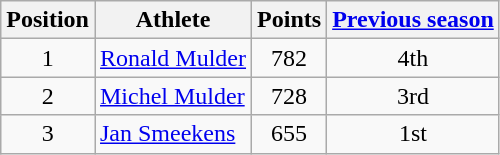<table class="wikitable">
<tr>
<th><strong>Position</strong></th>
<th><strong>Athlete</strong></th>
<th><strong>Points</strong></th>
<th><strong><a href='#'>Previous season</a></strong></th>
</tr>
<tr align="center">
<td>1</td>
<td align="left"> <a href='#'>Ronald Mulder</a></td>
<td>782</td>
<td>4th</td>
</tr>
<tr align="center">
<td>2</td>
<td align="left"> <a href='#'>Michel Mulder</a></td>
<td>728</td>
<td>3rd</td>
</tr>
<tr align="center">
<td>3</td>
<td align="left"> <a href='#'>Jan Smeekens</a></td>
<td>655</td>
<td>1st</td>
</tr>
</table>
